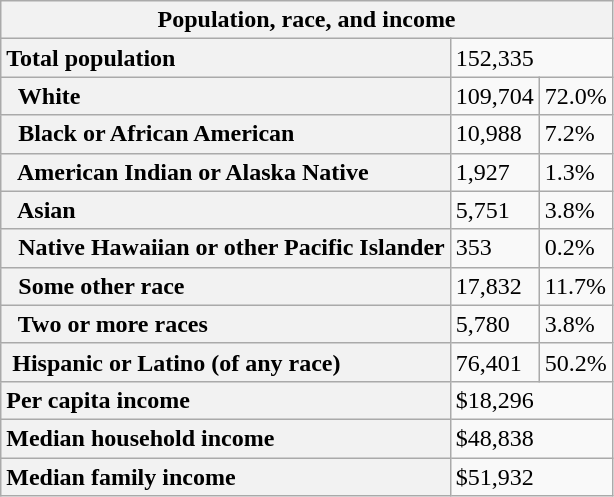<table class="wikitable collapsible collapsed">
<tr>
<th colspan="6">Population, race, and income</th>
</tr>
<tr>
<th scope="row" style="text-align: left;">Total population</th>
<td colspan="2">152,335</td>
</tr>
<tr>
<th scope="row" style="text-align: left;">  White</th>
<td>109,704</td>
<td>72.0%</td>
</tr>
<tr>
<th scope="row" style="text-align: left;">  Black or African American</th>
<td>10,988</td>
<td>7.2%</td>
</tr>
<tr>
<th scope="row" style="text-align: left;">  American Indian or Alaska Native</th>
<td>1,927</td>
<td>1.3%</td>
</tr>
<tr>
<th scope="row" style="text-align: left;">  Asian</th>
<td>5,751</td>
<td>3.8%</td>
</tr>
<tr>
<th scope="row" style="text-align: left;">  Native Hawaiian or other Pacific Islander</th>
<td>353</td>
<td>0.2%</td>
</tr>
<tr>
<th scope="row" style="text-align: left;">  Some other race</th>
<td>17,832</td>
<td>11.7%</td>
</tr>
<tr>
<th scope="row" style="text-align: left;">  Two or more races</th>
<td>5,780</td>
<td>3.8%</td>
</tr>
<tr>
<th scope="row" style="text-align: left;"> Hispanic or Latino (of any race)</th>
<td>76,401</td>
<td>50.2%</td>
</tr>
<tr>
<th scope="row" style="text-align: left;">Per capita income</th>
<td colspan="2">$18,296</td>
</tr>
<tr>
<th scope="row" style="text-align: left;">Median household income</th>
<td colspan="2">$48,838</td>
</tr>
<tr>
<th scope="row" style="text-align: left;">Median family income</th>
<td colspan="2">$51,932</td>
</tr>
</table>
